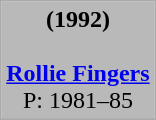<table class="wikitable" style="font-style:bold; font-size:100%; border:3px" cellpadding="2">
<tr align="center" bgcolor="b9b9b9">
<td><strong>(1992)</strong><br><br><strong><a href='#'>Rollie Fingers</a></strong><br>P: 1981–85</td>
</tr>
<tr>
</tr>
</table>
